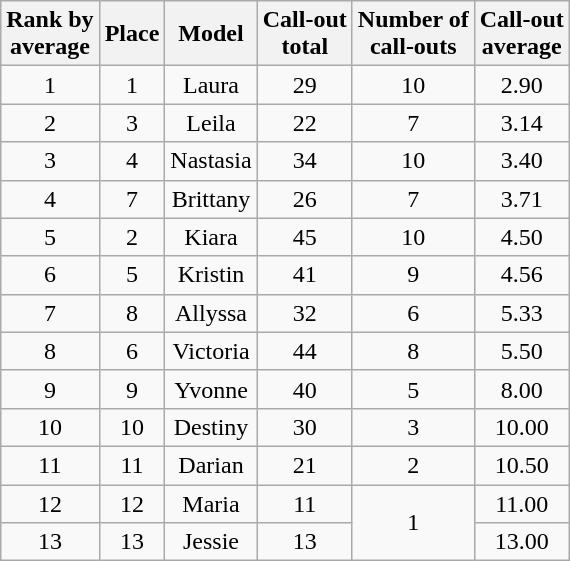<table class="wikitable sortable" style="margin:auto; text-align:center; white-space:nowrap">
<tr>
<th>Rank by<br>average</th>
<th>Place</th>
<th>Model</th>
<th>Call-out<br>total</th>
<th>Number of<br>call-outs</th>
<th>Call-out<br>average</th>
</tr>
<tr>
<td>1</td>
<td>1</td>
<td>Laura</td>
<td>29</td>
<td>10</td>
<td>2.90</td>
</tr>
<tr>
<td>2</td>
<td>3</td>
<td>Leila</td>
<td>22</td>
<td>7</td>
<td>3.14</td>
</tr>
<tr>
<td>3</td>
<td>4</td>
<td>Nastasia</td>
<td>34</td>
<td>10</td>
<td>3.40</td>
</tr>
<tr>
<td>4</td>
<td>7</td>
<td>Brittany</td>
<td>26</td>
<td>7</td>
<td>3.71</td>
</tr>
<tr>
<td>5</td>
<td>2</td>
<td>Kiara</td>
<td>45</td>
<td>10</td>
<td>4.50</td>
</tr>
<tr>
<td>6</td>
<td>5</td>
<td>Kristin</td>
<td>41</td>
<td>9</td>
<td>4.56</td>
</tr>
<tr>
<td>7</td>
<td>8</td>
<td>Allyssa</td>
<td>32</td>
<td>6</td>
<td>5.33</td>
</tr>
<tr>
<td>8</td>
<td>6</td>
<td>Victoria</td>
<td>44</td>
<td>8</td>
<td>5.50</td>
</tr>
<tr>
<td>9</td>
<td>9</td>
<td>Yvonne</td>
<td>40</td>
<td>5</td>
<td>8.00</td>
</tr>
<tr>
<td>10</td>
<td>10</td>
<td>Destiny</td>
<td>30</td>
<td>3</td>
<td>10.00</td>
</tr>
<tr>
<td>11</td>
<td>11</td>
<td>Darian</td>
<td>21</td>
<td>2</td>
<td>10.50</td>
</tr>
<tr>
<td>12</td>
<td>12</td>
<td>Maria</td>
<td>11</td>
<td rowspan="2">1</td>
<td>11.00</td>
</tr>
<tr>
<td>13</td>
<td>13</td>
<td>Jessie</td>
<td>13</td>
<td>13.00</td>
</tr>
</table>
